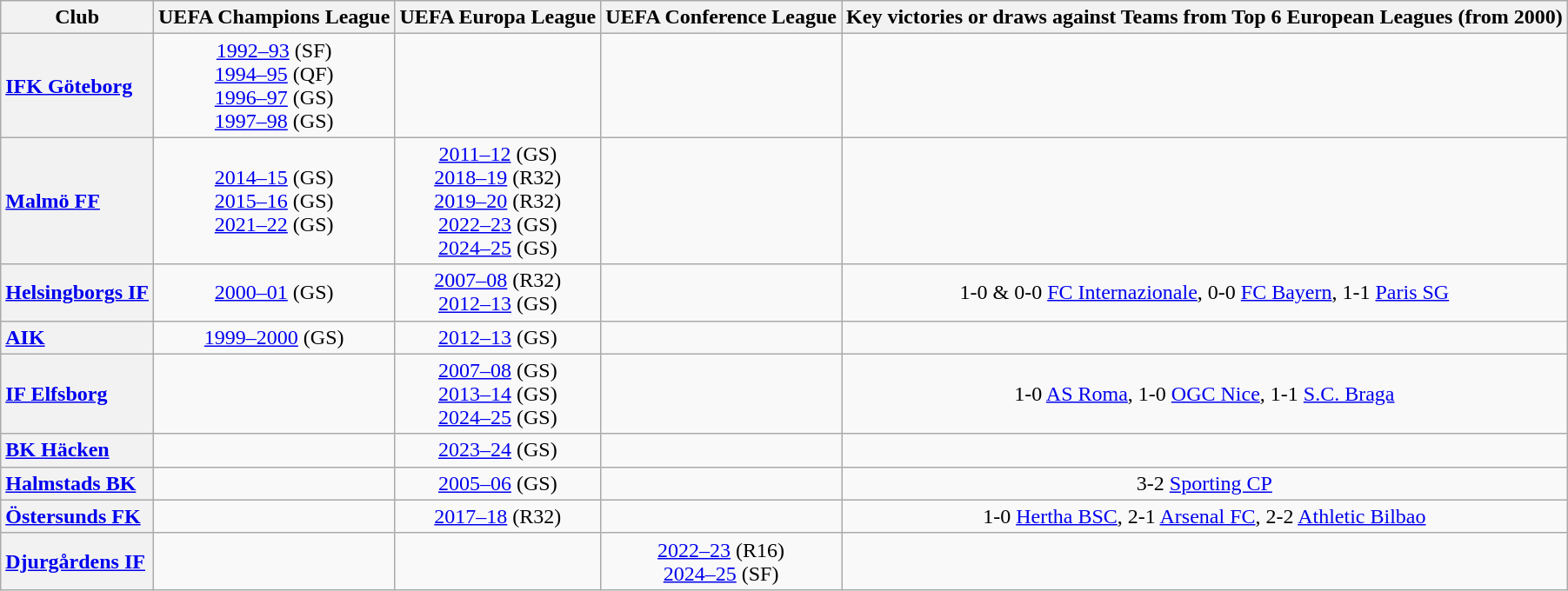<table class="wikitable plainrowheaders sortable" style="text-align:center">
<tr>
<th scope="col">Club</th>
<th scope="col">UEFA Champions League</th>
<th scope="col">UEFA Europa League</th>
<th scope="col">UEFA Conference League</th>
<th scope="col">Key victories or draws against Teams from Top 6 European Leagues (from 2000)</th>
</tr>
<tr>
<th scope="row" style="text-align:left;"><a href='#'>IFK Göteborg</a></th>
<td><a href='#'>1992–93</a> (SF)<br><a href='#'>1994–95</a> (QF)<br><a href='#'>1996–97</a> (GS)<br><a href='#'>1997–98</a> (GS)</td>
<td></td>
<td></td>
<td></td>
</tr>
<tr>
<th scope="row" style="text-align:left;"><a href='#'>Malmö FF</a></th>
<td><a href='#'>2014–15</a> (GS) <br><a href='#'>2015–16</a> (GS) <br><a href='#'>2021–22</a> (GS)</td>
<td><a href='#'>2011–12</a> (GS)<br><a href='#'>2018–19</a> (R32) <br><a href='#'>2019–20</a> (R32) <br><a href='#'>2022–23</a> (GS)<br><a href='#'>2024–25</a> (GS)</td>
<td></td>
<td></td>
</tr>
<tr>
<th scope="row" style="text-align:left;"><a href='#'>Helsingborgs IF</a></th>
<td><a href='#'>2000–01</a> (GS)</td>
<td><a href='#'>2007–08</a> (R32) <br><a href='#'>2012–13</a> (GS)</td>
<td></td>
<td>1-0 & 0-0 <a href='#'>FC Internazionale</a>, 0-0 <a href='#'>FC Bayern</a>, 1-1 <a href='#'>Paris SG</a></td>
</tr>
<tr>
<th scope="row" style="text-align:left;"><a href='#'>AIK</a></th>
<td><a href='#'>1999–2000</a> (GS)</td>
<td><a href='#'>2012–13</a> (GS)</td>
<td></td>
<td></td>
</tr>
<tr>
<th scope="row" style="text-align:left;"><a href='#'>IF Elfsborg</a></th>
<td></td>
<td><a href='#'>2007–08</a> (GS) <br><a href='#'>2013–14</a> (GS)<br><a href='#'>2024–25</a> (GS)</td>
<td></td>
<td>1-0 <a href='#'>AS Roma</a>, 1-0 <a href='#'>OGC Nice</a>, 1-1 <a href='#'>S.C. Braga</a></td>
</tr>
<tr>
<th scope="row" style="text-align:left;"><a href='#'>BK Häcken</a></th>
<td></td>
<td><a href='#'>2023–24</a> (GS)</td>
<td></td>
<td></td>
</tr>
<tr>
<th scope="row" style="text-align:left;"><a href='#'>Halmstads BK</a></th>
<td></td>
<td><a href='#'>2005–06</a> (GS)</td>
<td></td>
<td>3-2 <a href='#'>Sporting CP</a></td>
</tr>
<tr>
<th scope="row" style="text-align:left;"><a href='#'>Östersunds FK</a></th>
<td></td>
<td><a href='#'>2017–18</a> (R32)</td>
<td></td>
<td>1-0 <a href='#'>Hertha BSC</a>, 2-1 <a href='#'>Arsenal FC</a>, 2-2 <a href='#'>Athletic Bilbao</a></td>
</tr>
<tr>
<th scope="row" style="text-align:left;"><a href='#'>Djurgårdens IF</a></th>
<td></td>
<td></td>
<td><a href='#'>2022–23</a> (R16) <br><a href='#'>2024–25</a> (SF)</td>
<td></td>
</tr>
</table>
